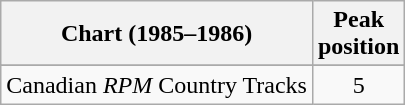<table class="wikitable sortable">
<tr>
<th align="left">Chart (1985–1986)</th>
<th align="center">Peak<br>position</th>
</tr>
<tr>
</tr>
<tr>
<td align="left">Canadian <em>RPM</em> Country Tracks</td>
<td align="center">5</td>
</tr>
</table>
